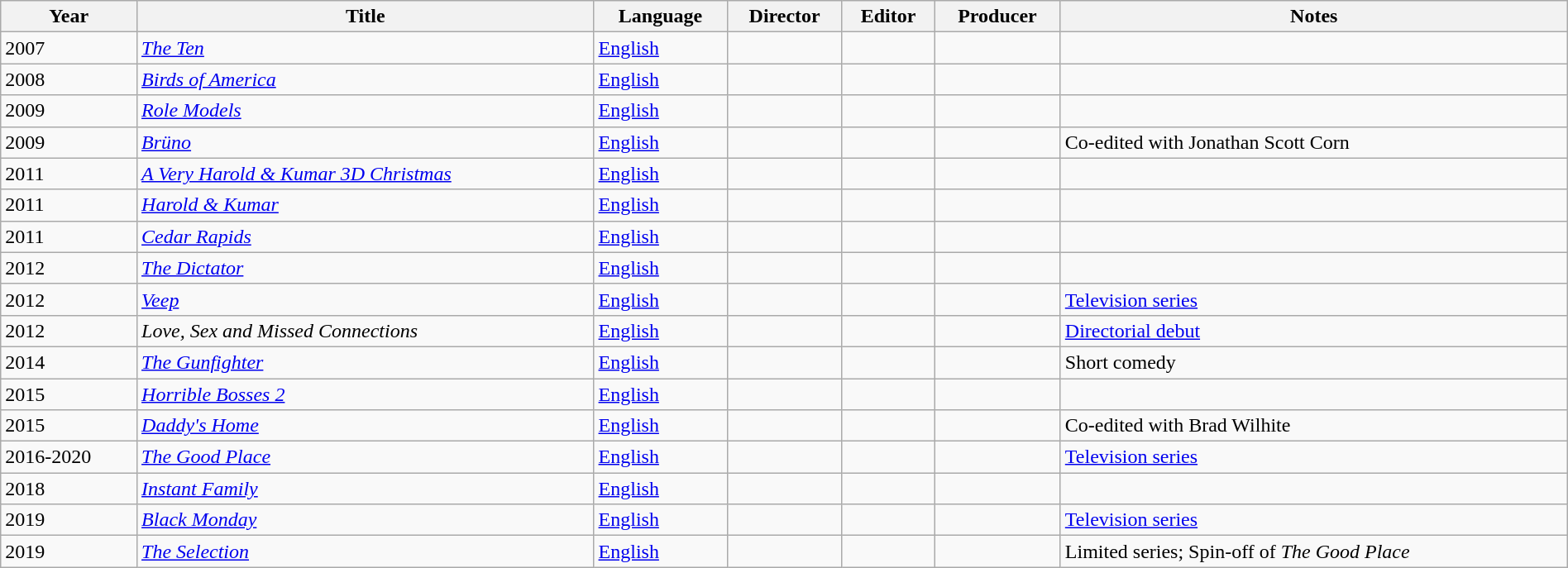<table class="wikitable" style="width:100%;">
<tr>
<th>Year</th>
<th>Title</th>
<th>Language</th>
<th>Director</th>
<th>Editor</th>
<th>Producer</th>
<th>Notes</th>
</tr>
<tr>
<td>2007</td>
<td><em><a href='#'>The Ten</a></em></td>
<td><a href='#'>English</a></td>
<td></td>
<td></td>
<td></td>
<td></td>
</tr>
<tr>
<td>2008</td>
<td><em><a href='#'>Birds of America</a></em></td>
<td><a href='#'>English</a></td>
<td></td>
<td></td>
<td></td>
<td></td>
</tr>
<tr>
<td>2009</td>
<td><em><a href='#'>Role Models</a></em></td>
<td><a href='#'>English</a></td>
<td></td>
<td></td>
<td></td>
<td></td>
</tr>
<tr>
<td>2009</td>
<td><em><a href='#'>Brüno</a></em></td>
<td><a href='#'>English</a></td>
<td></td>
<td></td>
<td></td>
<td>Co-edited with Jonathan Scott Corn</td>
</tr>
<tr>
<td>2011</td>
<td><em><a href='#'>A Very Harold & Kumar 3D Christmas</a></em></td>
<td><a href='#'>English</a></td>
<td></td>
<td></td>
<td></td>
<td></td>
</tr>
<tr>
<td>2011</td>
<td><em><a href='#'>Harold & Kumar</a></em></td>
<td><a href='#'>English</a></td>
<td></td>
<td></td>
<td></td>
<td></td>
</tr>
<tr>
<td>2011</td>
<td><em><a href='#'>Cedar Rapids</a></em></td>
<td><a href='#'>English</a></td>
<td></td>
<td></td>
<td></td>
<td></td>
</tr>
<tr>
<td>2012</td>
<td><em><a href='#'>The Dictator</a></em></td>
<td><a href='#'>English</a></td>
<td></td>
<td></td>
<td></td>
<td></td>
</tr>
<tr>
<td>2012</td>
<td><em><a href='#'>Veep</a></em></td>
<td><a href='#'>English</a></td>
<td></td>
<td></td>
<td></td>
<td><a href='#'>Television series</a></td>
</tr>
<tr>
<td>2012</td>
<td><em>Love, Sex and Missed Connections</em></td>
<td><a href='#'>English</a></td>
<td></td>
<td></td>
<td></td>
<td><a href='#'>Directorial debut</a></td>
</tr>
<tr>
<td>2014</td>
<td><em><a href='#'>The Gunfighter</a></em></td>
<td><a href='#'>English</a></td>
<td></td>
<td></td>
<td></td>
<td>Short comedy</td>
</tr>
<tr>
<td>2015</td>
<td><em><a href='#'>Horrible Bosses 2</a></em></td>
<td><a href='#'>English</a></td>
<td></td>
<td></td>
<td></td>
<td></td>
</tr>
<tr>
<td>2015</td>
<td><em><a href='#'>Daddy's Home</a></em></td>
<td><a href='#'>English</a></td>
<td></td>
<td></td>
<td></td>
<td>Co-edited with Brad Wilhite</td>
</tr>
<tr>
<td>2016-2020</td>
<td><em><a href='#'>The Good Place</a></em></td>
<td><a href='#'>English</a></td>
<td></td>
<td></td>
<td></td>
<td><a href='#'>Television series</a></td>
</tr>
<tr>
<td>2018</td>
<td><em><a href='#'>Instant Family</a></em></td>
<td><a href='#'>English</a></td>
<td></td>
<td></td>
<td></td>
<td></td>
</tr>
<tr>
<td>2019</td>
<td><em><a href='#'>Black Monday</a></em></td>
<td><a href='#'>English</a></td>
<td></td>
<td></td>
<td></td>
<td><a href='#'>Television series</a></td>
</tr>
<tr>
<td>2019</td>
<td><em><a href='#'>The Selection</a></em></td>
<td><a href='#'>English</a></td>
<td></td>
<td></td>
<td></td>
<td>Limited series; Spin-off of <em>The Good Place</em></td>
</tr>
</table>
